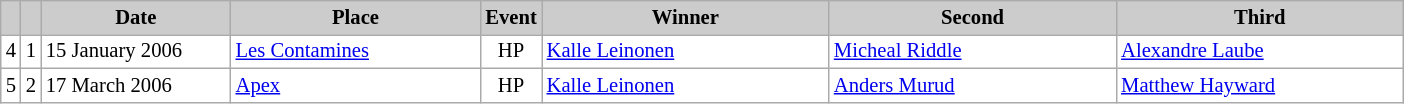<table class="wikitable plainrowheaders" style="background:#fff; font-size:86%; line-height:16px; border:grey solid 1px; border-collapse:collapse;">
<tr style="background:#ccc; text-align:center;">
<th scope="col" style="background:#ccc; width=20 px;"></th>
<th scope="col" style="background:#ccc; width=30 px;"></th>
<th scope="col" style="background:#ccc; width:120px;">Date</th>
<th scope="col" style="background:#ccc; width:160px;">Place</th>
<th scope="col" style="background:#ccc; width:15px;">Event</th>
<th scope="col" style="background:#ccc; width:185px;">Winner</th>
<th scope="col" style="background:#ccc; width:185px;">Second</th>
<th scope="col" style="background:#ccc; width:185px;">Third</th>
</tr>
<tr>
<td align=center>4</td>
<td align=center>1</td>
<td>15 January 2006</td>
<td> <a href='#'>Les Contamines</a></td>
<td align=center>HP</td>
<td> <a href='#'>Kalle Leinonen</a></td>
<td> <a href='#'>Micheal Riddle</a></td>
<td> <a href='#'>Alexandre Laube</a></td>
</tr>
<tr>
<td align=center>5</td>
<td align=center>2</td>
<td>17 March 2006</td>
<td> <a href='#'>Apex</a></td>
<td align=center>HP</td>
<td> <a href='#'>Kalle Leinonen</a></td>
<td> <a href='#'>Anders Murud</a></td>
<td> <a href='#'>Matthew Hayward</a></td>
</tr>
</table>
